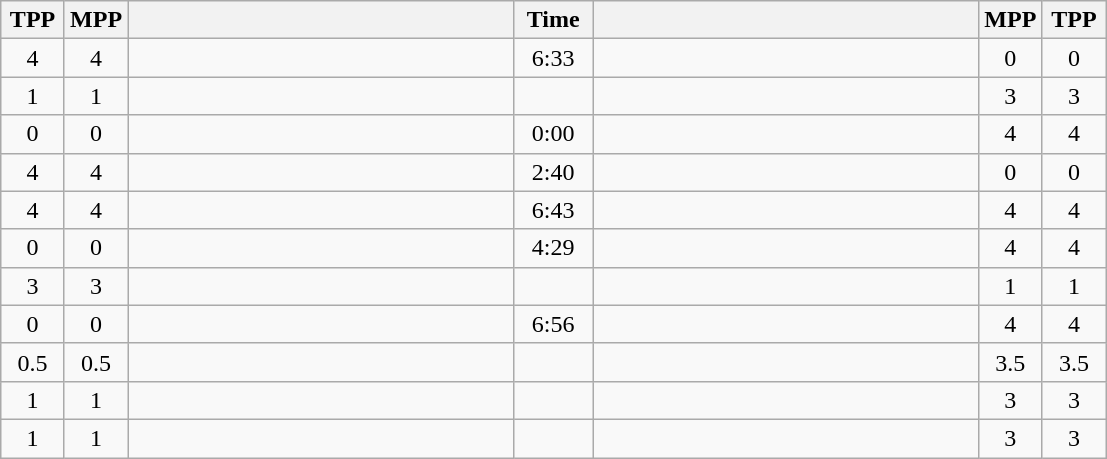<table class="wikitable" style="text-align: center;" |>
<tr>
<th width="35">TPP</th>
<th width="35">MPP</th>
<th width="250"></th>
<th width="45">Time</th>
<th width="250"></th>
<th width="35">MPP</th>
<th width="35">TPP</th>
</tr>
<tr>
<td>4</td>
<td>4</td>
<td style="text-align:left;"></td>
<td>6:33</td>
<td style="text-align:left;"><strong></strong></td>
<td>0</td>
<td>0</td>
</tr>
<tr>
<td>1</td>
<td>1</td>
<td style="text-align:left;"><strong></strong></td>
<td></td>
<td style="text-align:left;"></td>
<td>3</td>
<td>3</td>
</tr>
<tr>
<td>0</td>
<td>0</td>
<td style="text-align:left;"><strong></strong></td>
<td>0:00</td>
<td style="text-align:left;"></td>
<td>4</td>
<td>4</td>
</tr>
<tr>
<td>4</td>
<td>4</td>
<td style="text-align:left;"></td>
<td>2:40</td>
<td style="text-align:left;"><strong></strong></td>
<td>0</td>
<td>0</td>
</tr>
<tr>
<td>4</td>
<td>4</td>
<td style="text-align:left;"></td>
<td>6:43</td>
<td style="text-align:left;"></td>
<td>4</td>
<td>4</td>
</tr>
<tr>
<td>0</td>
<td>0</td>
<td style="text-align:left;"><strong></strong></td>
<td>4:29</td>
<td style="text-align:left;"></td>
<td>4</td>
<td>4</td>
</tr>
<tr>
<td>3</td>
<td>3</td>
<td style="text-align:left;"></td>
<td></td>
<td style="text-align:left;"><strong></strong></td>
<td>1</td>
<td>1</td>
</tr>
<tr>
<td>0</td>
<td>0</td>
<td style="text-align:left;"><strong></strong></td>
<td>6:56</td>
<td style="text-align:left;"></td>
<td>4</td>
<td>4</td>
</tr>
<tr>
<td>0.5</td>
<td>0.5</td>
<td style="text-align:left;"><strong></strong></td>
<td></td>
<td style="text-align:left;"></td>
<td>3.5</td>
<td>3.5</td>
</tr>
<tr>
<td>1</td>
<td>1</td>
<td style="text-align:left;"><strong></strong></td>
<td></td>
<td style="text-align:left;"></td>
<td>3</td>
<td>3</td>
</tr>
<tr>
<td>1</td>
<td>1</td>
<td style="text-align:left;"><strong></strong></td>
<td></td>
<td style="text-align:left;"></td>
<td>3</td>
<td>3</td>
</tr>
</table>
